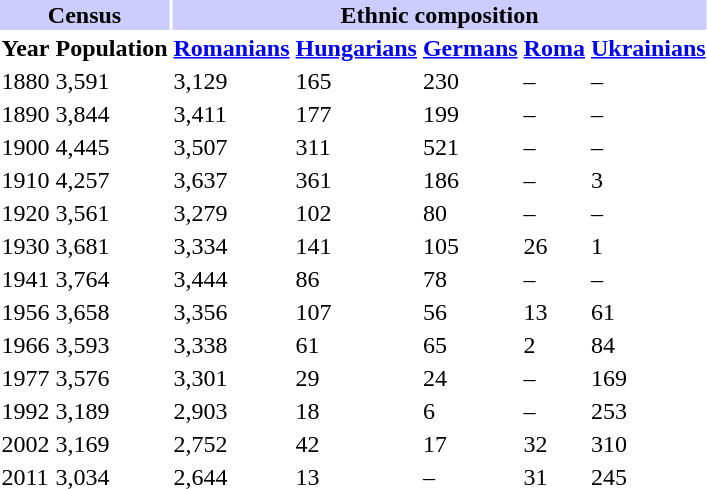<table class="toccolours">
<tr>
<th align="center" colspan="2" style="background:#ccccff;">Census</th>
<th align="center" colspan="5" style="background:#ccccff;">Ethnic composition</th>
</tr>
<tr>
<th>Year</th>
<th>Population</th>
<th><a href='#'>Romanians</a></th>
<th><a href='#'>Hungarians</a></th>
<th><a href='#'>Germans</a></th>
<th><a href='#'>Roma</a></th>
<th><a href='#'>Ukrainians</a></th>
</tr>
<tr>
<td>1880</td>
<td>3,591</td>
<td>3,129</td>
<td>165</td>
<td>230</td>
<td>–</td>
<td>–</td>
</tr>
<tr>
<td>1890</td>
<td>3,844</td>
<td>3,411</td>
<td>177</td>
<td>199</td>
<td>–</td>
<td>–</td>
</tr>
<tr>
<td>1900</td>
<td>4,445</td>
<td>3,507</td>
<td>311</td>
<td>521</td>
<td>–</td>
<td>–</td>
</tr>
<tr>
<td>1910</td>
<td>4,257</td>
<td>3,637</td>
<td>361</td>
<td>186</td>
<td>–</td>
<td>3</td>
</tr>
<tr>
<td>1920</td>
<td>3,561</td>
<td>3,279</td>
<td>102</td>
<td>80</td>
<td>–</td>
<td>–</td>
</tr>
<tr>
<td>1930</td>
<td>3,681</td>
<td>3,334</td>
<td>141</td>
<td>105</td>
<td>26</td>
<td>1</td>
</tr>
<tr>
<td>1941</td>
<td>3,764</td>
<td>3,444</td>
<td>86</td>
<td>78</td>
<td>–</td>
<td>–</td>
</tr>
<tr>
<td>1956</td>
<td>3,658</td>
<td>3,356</td>
<td>107</td>
<td>56</td>
<td>13</td>
<td>61</td>
</tr>
<tr>
<td>1966</td>
<td>3,593</td>
<td>3,338</td>
<td>61</td>
<td>65</td>
<td>2</td>
<td>84</td>
</tr>
<tr>
<td>1977</td>
<td>3,576</td>
<td>3,301</td>
<td>29</td>
<td>24</td>
<td>–</td>
<td>169</td>
</tr>
<tr>
<td>1992</td>
<td>3,189</td>
<td>2,903</td>
<td>18</td>
<td>6</td>
<td>–</td>
<td>253</td>
</tr>
<tr>
<td>2002</td>
<td>3,169</td>
<td>2,752</td>
<td>42</td>
<td>17</td>
<td>32</td>
<td>310</td>
</tr>
<tr>
<td>2011</td>
<td>3,034</td>
<td>2,644</td>
<td>13</td>
<td>–</td>
<td>31</td>
<td>245</td>
</tr>
</table>
